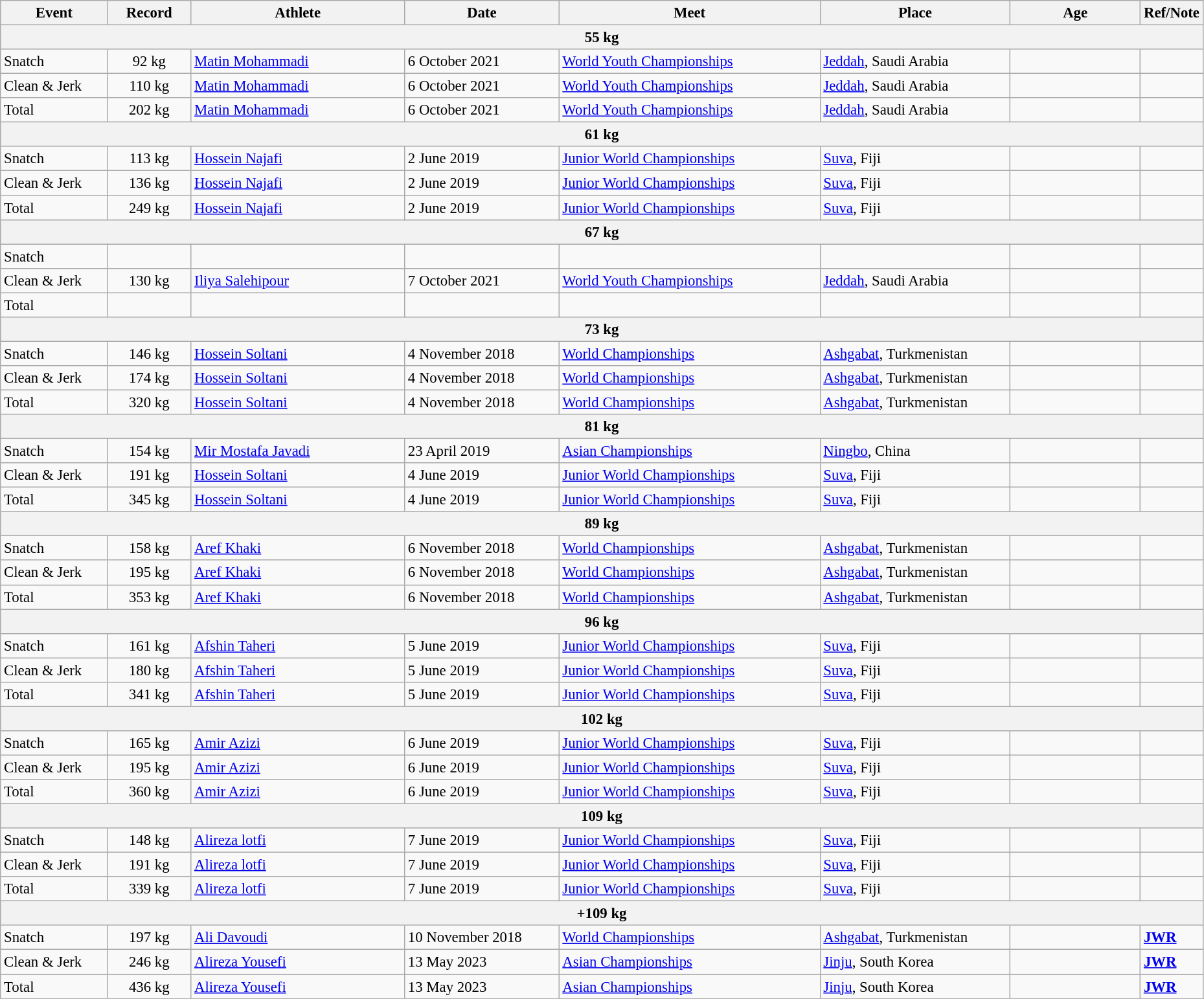<table class="wikitable" style="font-size:95%; width: 98%;">
<tr>
<th width=9%>Event</th>
<th width=7%>Record</th>
<th width=18%>Athlete</th>
<th width=13%>Date</th>
<th width=22%>Meet</th>
<th width=16%>Place</th>
<th width=11%>Age</th>
<th width=4%>Ref/Note</th>
</tr>
<tr bgcolor="#DDDDDD">
<th colspan="8">55 kg</th>
</tr>
<tr>
<td>Snatch</td>
<td align="center">92 kg</td>
<td><a href='#'>Matin Mohammadi</a></td>
<td>6 October 2021</td>
<td><a href='#'>World Youth Championships</a></td>
<td><a href='#'>Jeddah</a>, Saudi Arabia</td>
<td></td>
<td></td>
</tr>
<tr>
<td>Clean & Jerk</td>
<td align="center">110 kg</td>
<td><a href='#'>Matin Mohammadi</a></td>
<td>6 October 2021</td>
<td><a href='#'>World Youth Championships</a></td>
<td><a href='#'>Jeddah</a>, Saudi Arabia</td>
<td></td>
<td></td>
</tr>
<tr>
<td>Total</td>
<td align="center">202 kg</td>
<td><a href='#'>Matin Mohammadi</a></td>
<td>6 October 2021</td>
<td><a href='#'>World Youth Championships</a></td>
<td><a href='#'>Jeddah</a>, Saudi Arabia</td>
<td></td>
<td></td>
</tr>
<tr bgcolor="#DDDDDD">
<th colspan="8">61 kg</th>
</tr>
<tr>
<td>Snatch</td>
<td align="center">113 kg</td>
<td><a href='#'>Hossein Najafi</a></td>
<td>2 June 2019</td>
<td><a href='#'>Junior World Championships</a></td>
<td><a href='#'>Suva</a>, Fiji</td>
<td></td>
<td></td>
</tr>
<tr>
<td>Clean & Jerk</td>
<td align="center">136 kg</td>
<td><a href='#'>Hossein Najafi</a></td>
<td>2 June 2019</td>
<td><a href='#'>Junior World Championships</a></td>
<td><a href='#'>Suva</a>, Fiji</td>
<td></td>
<td></td>
</tr>
<tr>
<td>Total</td>
<td align="center">249 kg</td>
<td><a href='#'>Hossein Najafi</a></td>
<td>2 June 2019</td>
<td><a href='#'>Junior World Championships</a></td>
<td><a href='#'>Suva</a>, Fiji</td>
<td></td>
<td></td>
</tr>
<tr bgcolor="#DDDDDD">
<th colspan="8">67 kg</th>
</tr>
<tr>
<td>Snatch</td>
<td align="center"></td>
<td></td>
<td></td>
<td></td>
<td></td>
<td></td>
<td></td>
</tr>
<tr>
<td>Clean & Jerk</td>
<td align="center">130 kg</td>
<td><a href='#'>Iliya Salehipour</a></td>
<td>7 October 2021</td>
<td><a href='#'>World Youth Championships</a></td>
<td><a href='#'>Jeddah</a>, Saudi Arabia</td>
<td></td>
<td></td>
</tr>
<tr>
<td>Total</td>
<td align="center"></td>
<td></td>
<td></td>
<td></td>
<td></td>
<td></td>
<td></td>
</tr>
<tr bgcolor="#DDDDDD">
<th colspan="8">73 kg</th>
</tr>
<tr>
<td>Snatch</td>
<td align="center">146 kg</td>
<td><a href='#'>Hossein Soltani</a></td>
<td>4 November 2018</td>
<td><a href='#'>World Championships</a></td>
<td><a href='#'>Ashgabat</a>, Turkmenistan</td>
<td></td>
<td></td>
</tr>
<tr>
<td>Clean & Jerk</td>
<td align="center">174 kg</td>
<td><a href='#'>Hossein Soltani</a></td>
<td>4 November 2018</td>
<td><a href='#'>World Championships</a></td>
<td><a href='#'>Ashgabat</a>, Turkmenistan</td>
<td></td>
<td></td>
</tr>
<tr>
<td>Total</td>
<td align="center">320 kg</td>
<td><a href='#'>Hossein Soltani</a></td>
<td>4 November 2018</td>
<td><a href='#'>World Championships</a></td>
<td><a href='#'>Ashgabat</a>, Turkmenistan</td>
<td></td>
<td></td>
</tr>
<tr bgcolor="#DDDDDD">
<th colspan="8">81 kg</th>
</tr>
<tr>
<td>Snatch</td>
<td align="center">154 kg</td>
<td><a href='#'>Mir Mostafa Javadi</a></td>
<td>23 April 2019</td>
<td><a href='#'>Asian Championships</a></td>
<td><a href='#'>Ningbo</a>, China</td>
<td></td>
<td></td>
</tr>
<tr>
<td>Clean & Jerk</td>
<td align="center">191 kg</td>
<td><a href='#'>Hossein Soltani</a></td>
<td>4 June 2019</td>
<td><a href='#'>Junior World Championships</a></td>
<td><a href='#'>Suva</a>, Fiji</td>
<td></td>
<td></td>
</tr>
<tr>
<td>Total</td>
<td align="center">345 kg</td>
<td><a href='#'>Hossein Soltani</a></td>
<td>4 June 2019</td>
<td><a href='#'>Junior World Championships</a></td>
<td><a href='#'>Suva</a>, Fiji</td>
<td></td>
<td></td>
</tr>
<tr bgcolor="#DDDDDD">
<th colspan="8">89 kg</th>
</tr>
<tr>
<td>Snatch</td>
<td align="center">158 kg</td>
<td><a href='#'>Aref Khaki</a></td>
<td>6 November 2018</td>
<td><a href='#'>World Championships</a></td>
<td><a href='#'>Ashgabat</a>, Turkmenistan</td>
<td></td>
<td></td>
</tr>
<tr>
<td>Clean & Jerk</td>
<td align="center">195 kg</td>
<td><a href='#'>Aref Khaki</a></td>
<td>6 November 2018</td>
<td><a href='#'>World Championships</a></td>
<td><a href='#'>Ashgabat</a>, Turkmenistan</td>
<td></td>
<td></td>
</tr>
<tr>
<td>Total</td>
<td align="center">353 kg</td>
<td><a href='#'>Aref Khaki</a></td>
<td>6 November 2018</td>
<td><a href='#'>World Championships</a></td>
<td><a href='#'>Ashgabat</a>, Turkmenistan</td>
<td></td>
<td></td>
</tr>
<tr bgcolor="#DDDDDD">
<th colspan="8">96 kg</th>
</tr>
<tr>
<td>Snatch</td>
<td align="center">161 kg</td>
<td><a href='#'>Afshin Taheri</a></td>
<td>5 June 2019</td>
<td><a href='#'>Junior World Championships</a></td>
<td><a href='#'>Suva</a>, Fiji</td>
<td></td>
<td></td>
</tr>
<tr>
<td>Clean & Jerk</td>
<td align="center">180 kg</td>
<td><a href='#'>Afshin Taheri</a></td>
<td>5 June 2019</td>
<td><a href='#'>Junior World Championships</a></td>
<td><a href='#'>Suva</a>, Fiji</td>
<td></td>
<td></td>
</tr>
<tr>
<td>Total</td>
<td align="center">341 kg</td>
<td><a href='#'>Afshin Taheri</a></td>
<td>5 June 2019</td>
<td><a href='#'>Junior World Championships</a></td>
<td><a href='#'>Suva</a>, Fiji</td>
<td></td>
<td></td>
</tr>
<tr bgcolor="#DDDDDD">
<th colspan="8">102 kg</th>
</tr>
<tr>
<td>Snatch</td>
<td align="center">165 kg</td>
<td><a href='#'>Amir Azizi</a></td>
<td>6 June 2019</td>
<td><a href='#'>Junior World Championships</a></td>
<td><a href='#'>Suva</a>, Fiji</td>
<td></td>
<td></td>
</tr>
<tr>
<td>Clean & Jerk</td>
<td align="center">195 kg</td>
<td><a href='#'>Amir Azizi</a></td>
<td>6 June 2019</td>
<td><a href='#'>Junior World Championships</a></td>
<td><a href='#'>Suva</a>, Fiji</td>
<td></td>
<td></td>
</tr>
<tr>
<td>Total</td>
<td align="center">360 kg</td>
<td><a href='#'>Amir Azizi</a></td>
<td>6 June 2019</td>
<td><a href='#'>Junior World Championships</a></td>
<td><a href='#'>Suva</a>, Fiji</td>
<td></td>
<td></td>
</tr>
<tr bgcolor="#DDDDDD">
<th colspan="8">109 kg</th>
</tr>
<tr>
<td>Snatch</td>
<td align="center">148 kg</td>
<td><a href='#'>Alireza lotfi</a></td>
<td>7 June 2019</td>
<td><a href='#'>Junior World Championships</a></td>
<td><a href='#'>Suva</a>, Fiji</td>
<td></td>
<td></td>
</tr>
<tr>
<td>Clean & Jerk</td>
<td align="center">191 kg</td>
<td><a href='#'>Alireza lotfi</a></td>
<td>7 June 2019</td>
<td><a href='#'>Junior World Championships</a></td>
<td><a href='#'>Suva</a>, Fiji</td>
<td></td>
<td></td>
</tr>
<tr>
<td>Total</td>
<td align="center">339 kg</td>
<td><a href='#'>Alireza lotfi</a></td>
<td>7 June 2019</td>
<td><a href='#'>Junior World Championships</a></td>
<td><a href='#'>Suva</a>, Fiji</td>
<td></td>
<td></td>
</tr>
<tr bgcolor="#DDDDDD">
<th colspan="8">+109 kg</th>
</tr>
<tr>
<td>Snatch</td>
<td align="center">197 kg</td>
<td><a href='#'>Ali Davoudi</a></td>
<td>10 November 2018</td>
<td><a href='#'>World Championships</a></td>
<td><a href='#'>Ashgabat</a>, Turkmenistan</td>
<td></td>
<td><strong><a href='#'>JWR</a></strong></td>
</tr>
<tr>
<td>Clean & Jerk</td>
<td align="center">246 kg</td>
<td><a href='#'>Alireza Yousefi</a></td>
<td>13 May 2023</td>
<td><a href='#'>Asian Championships</a></td>
<td><a href='#'>Jinju</a>, South Korea</td>
<td></td>
<td><strong><a href='#'>JWR</a></strong></td>
</tr>
<tr>
<td>Total</td>
<td align="center">436 kg</td>
<td><a href='#'>Alireza Yousefi</a></td>
<td>13 May 2023</td>
<td><a href='#'>Asian Championships</a></td>
<td><a href='#'>Jinju</a>, South Korea</td>
<td></td>
<td><strong><a href='#'>JWR</a></strong></td>
</tr>
<tr>
</tr>
</table>
